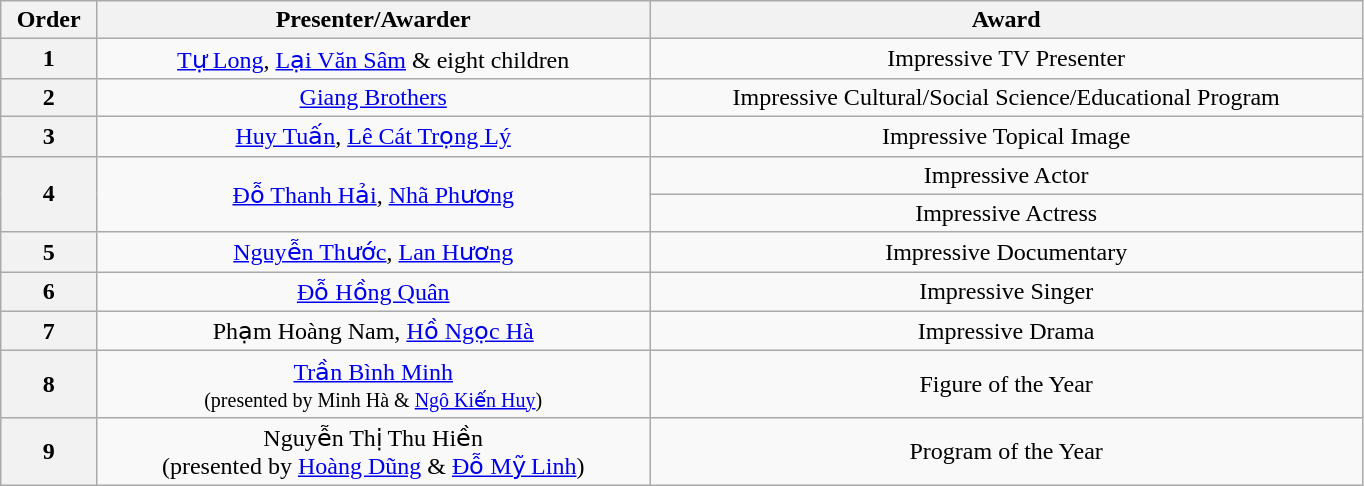<table class="wikitable" style="text-align:center; width:71.9%;">
<tr>
<th>Order</th>
<th>Presenter/Awarder</th>
<th>Award</th>
</tr>
<tr>
<th>1</th>
<td><a href='#'>Tự Long</a>, <a href='#'>Lại Văn Sâm</a> & eight children</td>
<td>Impressive TV Presenter</td>
</tr>
<tr>
<th>2</th>
<td><a href='#'>Giang Brothers</a></td>
<td>Impressive Cultural/Social Science/Educational Program</td>
</tr>
<tr>
<th>3</th>
<td><a href='#'>Huy Tuấn</a>, <a href='#'>Lê Cát Trọng Lý</a></td>
<td>Impressive Topical Image</td>
</tr>
<tr>
<th rowspan="2">4</th>
<td rowspan="2"><a href='#'>Đỗ Thanh Hải</a>, <a href='#'>Nhã Phương</a></td>
<td>Impressive Actor</td>
</tr>
<tr>
<td>Impressive Actress</td>
</tr>
<tr>
<th>5</th>
<td><a href='#'>Nguyễn Thước</a>, <a href='#'>Lan Hương</a></td>
<td>Impressive Documentary</td>
</tr>
<tr>
<th>6</th>
<td><a href='#'>Đỗ Hồng Quân</a></td>
<td>Impressive Singer</td>
</tr>
<tr>
<th>7</th>
<td>Phạm Hoàng Nam, <a href='#'>Hồ Ngọc Hà</a></td>
<td>Impressive Drama</td>
</tr>
<tr>
<th>8</th>
<td><a href='#'>Trần Bình Minh</a> <br><small>(presented by Minh Hà & <a href='#'>Ngô Kiến Huy</a>)</small></td>
<td>Figure of the Year</td>
</tr>
<tr>
<th>9</th>
<td>Nguyễn Thị Thu Hiền <br>(presented by <a href='#'>Hoàng Dũng</a> & <a href='#'>Đỗ Mỹ Linh</a>)</td>
<td>Program of the Year</td>
</tr>
</table>
